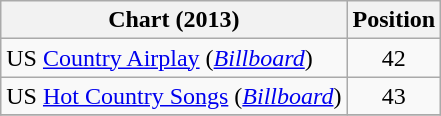<table class="wikitable sortable">
<tr>
<th scope="col">Chart (2013)</th>
<th scope="col">Position</th>
</tr>
<tr>
<td>US <a href='#'>Country Airplay</a> (<em><a href='#'>Billboard</a></em>)</td>
<td align="center">42</td>
</tr>
<tr>
<td>US <a href='#'>Hot Country Songs</a> (<em><a href='#'>Billboard</a></em>)</td>
<td align="center">43</td>
</tr>
<tr>
</tr>
</table>
